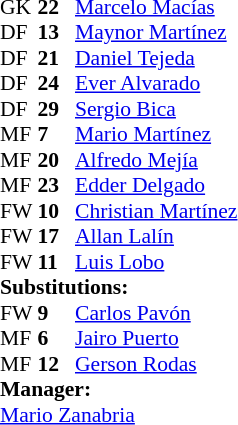<table style = "font-size: 90%" cellspacing = "0" cellpadding = "0">
<tr>
<td colspan = 4></td>
</tr>
<tr>
<th style="width:25px;"></th>
<th style="width:25px;"></th>
</tr>
<tr>
<td>GK</td>
<td><strong>22</strong></td>
<td> <a href='#'>Marcelo Macías</a></td>
</tr>
<tr>
<td>DF</td>
<td><strong>13</strong></td>
<td> <a href='#'>Maynor Martínez</a></td>
</tr>
<tr>
<td>DF</td>
<td><strong>21</strong></td>
<td> <a href='#'>Daniel Tejeda</a></td>
</tr>
<tr>
<td>DF</td>
<td><strong>24</strong></td>
<td> <a href='#'>Ever Alvarado</a></td>
</tr>
<tr>
<td>DF</td>
<td><strong>29</strong></td>
<td> <a href='#'>Sergio Bica</a></td>
</tr>
<tr>
<td>MF</td>
<td><strong>7</strong></td>
<td> <a href='#'>Mario Martínez</a></td>
</tr>
<tr>
<td>MF</td>
<td><strong>20</strong></td>
<td> <a href='#'>Alfredo Mejía</a></td>
</tr>
<tr>
<td>MF</td>
<td><strong>23</strong></td>
<td> <a href='#'>Edder Delgado</a></td>
</tr>
<tr>
<td>FW</td>
<td><strong>10</strong></td>
<td> <a href='#'>Christian Martínez</a></td>
<td></td>
<td></td>
</tr>
<tr>
<td>FW</td>
<td><strong>17</strong></td>
<td> <a href='#'>Allan Lalín</a></td>
<td></td>
<td></td>
</tr>
<tr>
<td>FW</td>
<td><strong>11</strong></td>
<td> <a href='#'>Luis Lobo</a></td>
<td></td>
<td></td>
<td></td>
<td></td>
</tr>
<tr>
<td colspan = 3><strong>Substitutions:</strong></td>
</tr>
<tr>
<td>FW</td>
<td><strong>9</strong></td>
<td> <a href='#'>Carlos Pavón</a></td>
<td></td>
<td></td>
</tr>
<tr>
<td>MF</td>
<td><strong>6</strong></td>
<td> <a href='#'>Jairo Puerto</a></td>
<td></td>
<td></td>
</tr>
<tr>
<td>MF</td>
<td><strong>12</strong></td>
<td> <a href='#'>Gerson Rodas</a></td>
<td></td>
<td></td>
</tr>
<tr>
<td colspan = 3><strong>Manager:</strong></td>
</tr>
<tr>
<td colspan = 3> <a href='#'>Mario Zanabria</a></td>
</tr>
</table>
